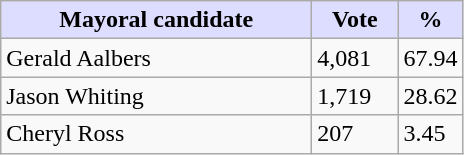<table class="wikitable">
<tr>
<th style="background:#ddf; width:200px;">Mayoral candidate</th>
<th style="background:#ddf; width:50px;">Vote</th>
<th style="background:#ddf; width:30px;">%</th>
</tr>
<tr>
<td>Gerald Aalbers</td>
<td>4,081</td>
<td>67.94</td>
</tr>
<tr>
<td>Jason Whiting</td>
<td>1,719</td>
<td>28.62</td>
</tr>
<tr>
<td>Cheryl Ross</td>
<td>207</td>
<td>3.45</td>
</tr>
</table>
